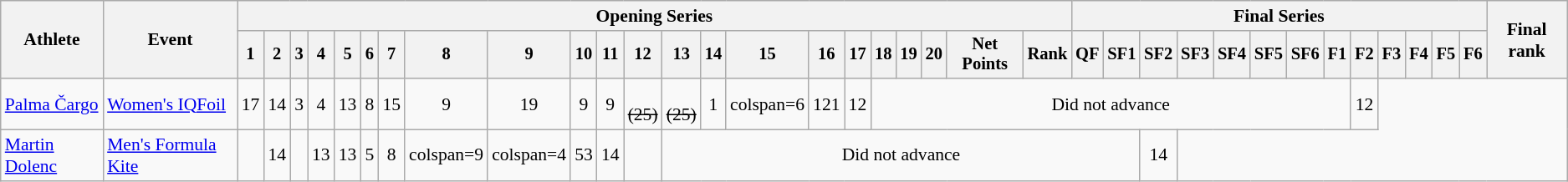<table class="wikitable" style="font-size:90%">
<tr>
<th rowspan="2">Athlete</th>
<th rowspan="2">Event</th>
<th colspan=22>Opening Series</th>
<th colspan=13>Final Series</th>
<th rowspan=2>Final rank</th>
</tr>
<tr style="font-size:95%">
<th>1</th>
<th>2</th>
<th>3</th>
<th>4</th>
<th>5</th>
<th>6</th>
<th>7</th>
<th>8</th>
<th>9</th>
<th>10</th>
<th>11</th>
<th>12</th>
<th>13</th>
<th>14</th>
<th>15</th>
<th>16</th>
<th>17</th>
<th>18</th>
<th>19</th>
<th>20</th>
<th>Net Points</th>
<th>Rank</th>
<th>QF</th>
<th>SF1</th>
<th>SF2</th>
<th>SF3</th>
<th>SF4</th>
<th>SF5</th>
<th>SF6</th>
<th>F1</th>
<th>F2</th>
<th>F3</th>
<th>F4</th>
<th>F5</th>
<th>F6</th>
</tr>
<tr align=center>
<td align=left><a href='#'>Palma Čargo</a></td>
<td align=left><a href='#'>Women's IQFoil</a></td>
<td>17</td>
<td>14</td>
<td>3</td>
<td>4</td>
<td>13</td>
<td>8</td>
<td>15</td>
<td>9</td>
<td>19</td>
<td>9</td>
<td>9</td>
<td><s><br>(25)</s></td>
<td><s><br>(25)</s></td>
<td>1</td>
<td>colspan=6 </td>
<td>121</td>
<td>12</td>
<td colspan=13>Did not advance</td>
<td>12</td>
</tr>
<tr align=center>
<td align=left><a href='#'>Martin Dolenc</a></td>
<td align=left><a href='#'>Men's Formula Kite</a></td>
<td></td>
<td>14</td>
<td></td>
<td>13</td>
<td>13</td>
<td>5</td>
<td>8</td>
<td>colspan=9 </td>
<td>colspan=4 </td>
<td>53</td>
<td>14</td>
<td></td>
<td colspan=12>Did not advance</td>
<td>14</td>
</tr>
</table>
